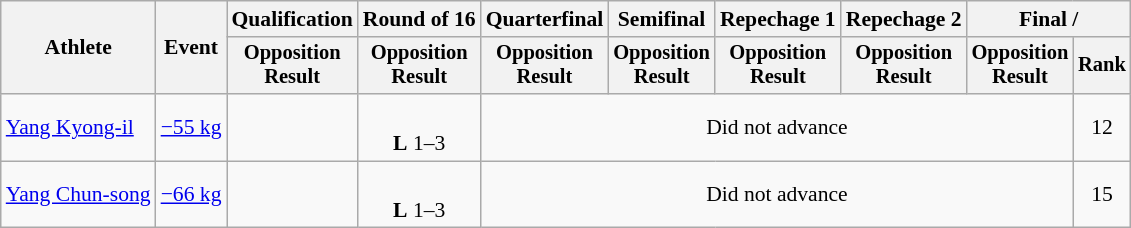<table class="wikitable" style="font-size:90%">
<tr>
<th rowspan="2">Athlete</th>
<th rowspan="2">Event</th>
<th>Qualification</th>
<th>Round of 16</th>
<th>Quarterfinal</th>
<th>Semifinal</th>
<th>Repechage 1</th>
<th>Repechage 2</th>
<th colspan=2>Final / </th>
</tr>
<tr style="font-size: 95%">
<th>Opposition<br>Result</th>
<th>Opposition<br>Result</th>
<th>Opposition<br>Result</th>
<th>Opposition<br>Result</th>
<th>Opposition<br>Result</th>
<th>Opposition<br>Result</th>
<th>Opposition<br>Result</th>
<th>Rank</th>
</tr>
<tr align=center>
<td align=left><a href='#'>Yang Kyong-il</a></td>
<td align=left><a href='#'>−55 kg</a></td>
<td></td>
<td><br><strong>L</strong> 1–3 <sup></sup></td>
<td colspan=5>Did not advance</td>
<td>12</td>
</tr>
<tr align=center>
<td align=left><a href='#'>Yang Chun-song</a></td>
<td align=left><a href='#'>−66 kg</a></td>
<td></td>
<td><br><strong>L</strong> 1–3 <sup></sup></td>
<td colspan=5>Did not advance</td>
<td>15</td>
</tr>
</table>
